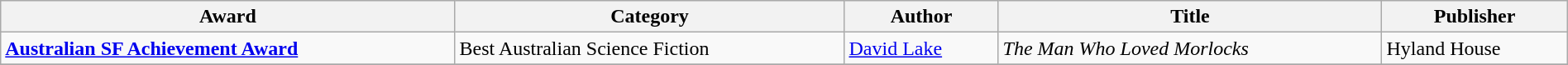<table class="wikitable" width=100%>
<tr>
<th>Award</th>
<th>Category</th>
<th>Author</th>
<th>Title</th>
<th>Publisher</th>
</tr>
<tr>
<td><strong><a href='#'> Australian SF Achievement Award</a></strong></td>
<td>Best Australian Science Fiction</td>
<td><a href='#'>David Lake</a></td>
<td><em>The Man Who Loved Morlocks</em></td>
<td>Hyland House</td>
</tr>
<tr>
</tr>
</table>
